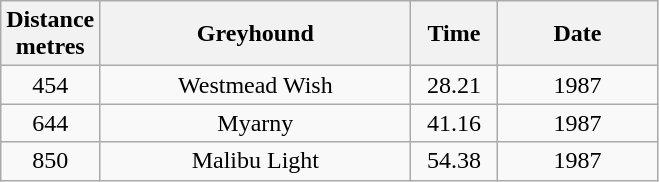<table class="wikitable" style="font-size: 100%">
<tr>
<th width=50>Distance <br>metres</th>
<th width=200>Greyhound</th>
<th width=50>Time</th>
<th width=100>Date</th>
</tr>
<tr align=center>
<td>454</td>
<td>Westmead Wish</td>
<td>28.21</td>
<td>1987</td>
</tr>
<tr align=center>
<td>644</td>
<td>Myarny</td>
<td>41.16</td>
<td>1987</td>
</tr>
<tr align=center>
<td>850</td>
<td>Malibu Light</td>
<td>54.38</td>
<td>1987</td>
</tr>
</table>
